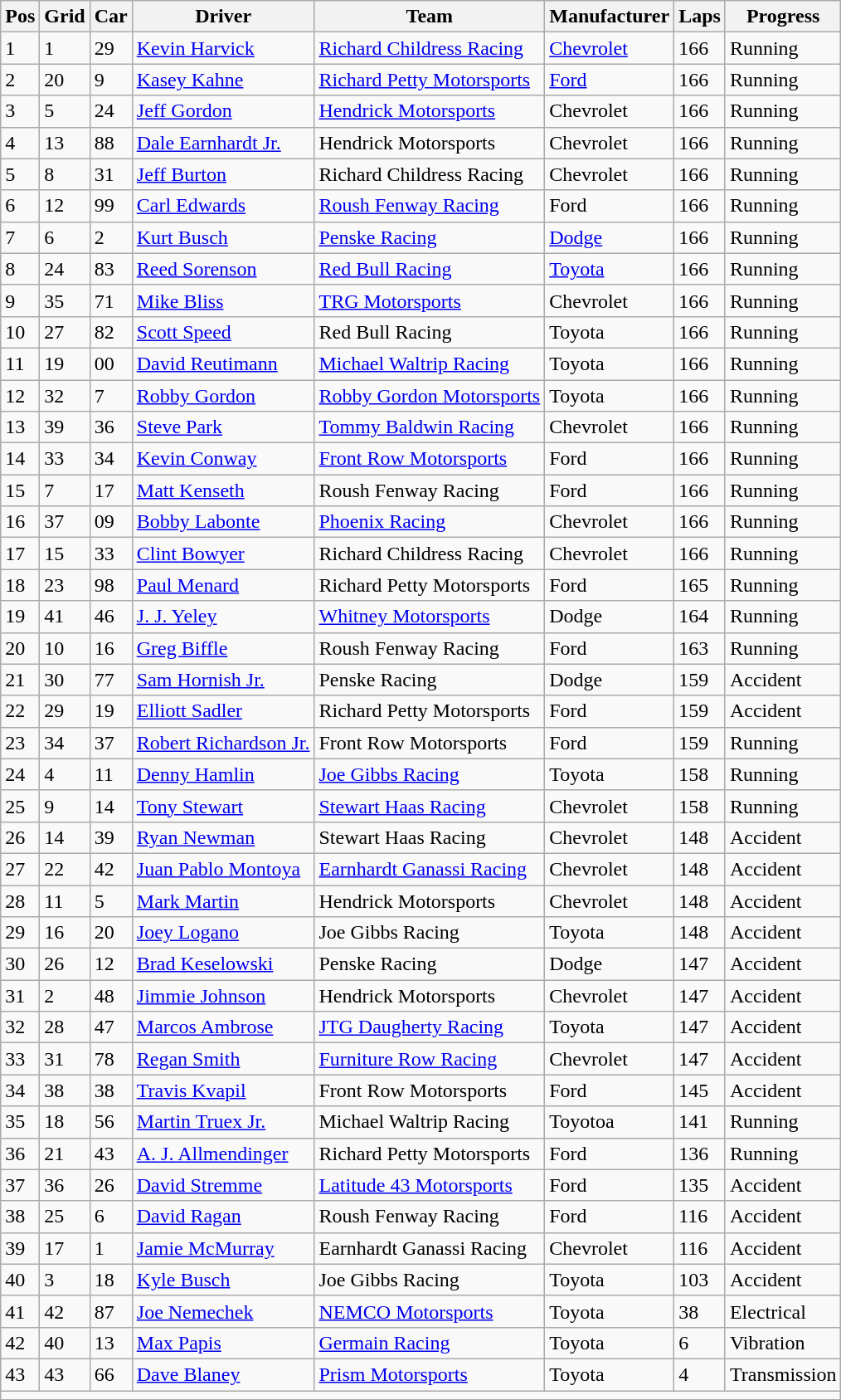<table class="sortable wikitable" border="1">
<tr>
<th>Pos</th>
<th>Grid</th>
<th>Car</th>
<th>Driver</th>
<th>Team</th>
<th>Manufacturer</th>
<th>Laps</th>
<th>Progress</th>
</tr>
<tr>
<td>1</td>
<td>1</td>
<td>29</td>
<td><a href='#'>Kevin Harvick</a></td>
<td><a href='#'>Richard Childress Racing</a></td>
<td><a href='#'>Chevrolet</a></td>
<td>166</td>
<td>Running</td>
</tr>
<tr>
<td>2</td>
<td>20</td>
<td>9</td>
<td><a href='#'>Kasey Kahne</a></td>
<td><a href='#'>Richard Petty Motorsports</a></td>
<td><a href='#'>Ford</a></td>
<td>166</td>
<td>Running</td>
</tr>
<tr>
<td>3</td>
<td>5</td>
<td>24</td>
<td><a href='#'>Jeff Gordon</a></td>
<td><a href='#'>Hendrick Motorsports</a></td>
<td>Chevrolet</td>
<td>166</td>
<td>Running</td>
</tr>
<tr>
<td>4</td>
<td>13</td>
<td>88</td>
<td><a href='#'>Dale Earnhardt Jr.</a></td>
<td>Hendrick Motorsports</td>
<td>Chevrolet</td>
<td>166</td>
<td>Running</td>
</tr>
<tr>
<td>5</td>
<td>8</td>
<td>31</td>
<td><a href='#'>Jeff Burton</a></td>
<td>Richard Childress Racing</td>
<td>Chevrolet</td>
<td>166</td>
<td>Running</td>
</tr>
<tr>
<td>6</td>
<td>12</td>
<td>99</td>
<td><a href='#'>Carl Edwards</a></td>
<td><a href='#'>Roush Fenway Racing</a></td>
<td>Ford</td>
<td>166</td>
<td>Running</td>
</tr>
<tr>
<td>7</td>
<td>6</td>
<td>2</td>
<td><a href='#'>Kurt Busch</a></td>
<td><a href='#'>Penske Racing</a></td>
<td><a href='#'>Dodge</a></td>
<td>166</td>
<td>Running</td>
</tr>
<tr>
<td>8</td>
<td>24</td>
<td>83</td>
<td><a href='#'>Reed Sorenson</a></td>
<td><a href='#'>Red Bull Racing</a></td>
<td><a href='#'>Toyota</a></td>
<td>166</td>
<td>Running</td>
</tr>
<tr>
<td>9</td>
<td>35</td>
<td>71</td>
<td><a href='#'>Mike Bliss</a></td>
<td><a href='#'>TRG Motorsports</a></td>
<td>Chevrolet</td>
<td>166</td>
<td>Running</td>
</tr>
<tr>
<td>10</td>
<td>27</td>
<td>82</td>
<td><a href='#'>Scott Speed</a></td>
<td>Red Bull Racing</td>
<td>Toyota</td>
<td>166</td>
<td>Running</td>
</tr>
<tr>
<td>11</td>
<td>19</td>
<td>00</td>
<td><a href='#'>David Reutimann</a></td>
<td><a href='#'>Michael Waltrip Racing</a></td>
<td>Toyota</td>
<td>166</td>
<td>Running</td>
</tr>
<tr>
<td>12</td>
<td>32</td>
<td>7</td>
<td><a href='#'>Robby Gordon</a></td>
<td><a href='#'>Robby Gordon Motorsports</a></td>
<td>Toyota</td>
<td>166</td>
<td>Running</td>
</tr>
<tr>
<td>13</td>
<td>39</td>
<td>36</td>
<td><a href='#'>Steve Park</a></td>
<td><a href='#'>Tommy Baldwin Racing</a></td>
<td>Chevrolet</td>
<td>166</td>
<td>Running</td>
</tr>
<tr>
<td>14</td>
<td>33</td>
<td>34</td>
<td><a href='#'>Kevin Conway</a></td>
<td><a href='#'>Front Row Motorsports</a></td>
<td>Ford</td>
<td>166</td>
<td>Running</td>
</tr>
<tr>
<td>15</td>
<td>7</td>
<td>17</td>
<td><a href='#'>Matt Kenseth</a></td>
<td>Roush Fenway Racing</td>
<td>Ford</td>
<td>166</td>
<td>Running</td>
</tr>
<tr>
<td>16</td>
<td>37</td>
<td>09</td>
<td><a href='#'>Bobby Labonte</a></td>
<td><a href='#'>Phoenix Racing</a></td>
<td>Chevrolet</td>
<td>166</td>
<td>Running</td>
</tr>
<tr>
<td>17</td>
<td>15</td>
<td>33</td>
<td><a href='#'>Clint Bowyer</a></td>
<td>Richard Childress Racing</td>
<td>Chevrolet</td>
<td>166</td>
<td>Running</td>
</tr>
<tr>
<td>18</td>
<td>23</td>
<td>98</td>
<td><a href='#'>Paul Menard</a></td>
<td>Richard Petty Motorsports</td>
<td>Ford</td>
<td>165</td>
<td>Running</td>
</tr>
<tr>
<td>19</td>
<td>41</td>
<td>46</td>
<td><a href='#'>J. J. Yeley</a></td>
<td><a href='#'>Whitney Motorsports</a></td>
<td>Dodge</td>
<td>164</td>
<td>Running</td>
</tr>
<tr>
<td>20</td>
<td>10</td>
<td>16</td>
<td><a href='#'>Greg Biffle</a></td>
<td>Roush Fenway Racing</td>
<td>Ford</td>
<td>163</td>
<td>Running</td>
</tr>
<tr>
<td>21</td>
<td>30</td>
<td>77</td>
<td><a href='#'>Sam Hornish Jr.</a></td>
<td>Penske Racing</td>
<td>Dodge</td>
<td>159</td>
<td>Accident</td>
</tr>
<tr>
<td>22</td>
<td>29</td>
<td>19</td>
<td><a href='#'>Elliott Sadler</a></td>
<td>Richard Petty Motorsports</td>
<td>Ford</td>
<td>159</td>
<td>Accident</td>
</tr>
<tr>
<td>23</td>
<td>34</td>
<td>37</td>
<td><a href='#'>Robert Richardson Jr.</a></td>
<td>Front Row Motorsports</td>
<td>Ford</td>
<td>159</td>
<td>Running</td>
</tr>
<tr>
<td>24</td>
<td>4</td>
<td>11</td>
<td><a href='#'>Denny Hamlin</a></td>
<td><a href='#'>Joe Gibbs Racing</a></td>
<td>Toyota</td>
<td>158</td>
<td>Running</td>
</tr>
<tr>
<td>25</td>
<td>9</td>
<td>14</td>
<td><a href='#'>Tony Stewart</a></td>
<td><a href='#'>Stewart Haas Racing</a></td>
<td>Chevrolet</td>
<td>158</td>
<td>Running</td>
</tr>
<tr>
<td>26</td>
<td>14</td>
<td>39</td>
<td><a href='#'>Ryan Newman</a></td>
<td>Stewart Haas Racing</td>
<td>Chevrolet</td>
<td>148</td>
<td>Accident</td>
</tr>
<tr>
<td>27</td>
<td>22</td>
<td>42</td>
<td><a href='#'>Juan Pablo Montoya</a></td>
<td><a href='#'>Earnhardt Ganassi Racing</a></td>
<td>Chevrolet</td>
<td>148</td>
<td>Accident</td>
</tr>
<tr>
<td>28</td>
<td>11</td>
<td>5</td>
<td><a href='#'>Mark Martin</a></td>
<td>Hendrick Motorsports</td>
<td>Chevrolet</td>
<td>148</td>
<td>Accident</td>
</tr>
<tr>
<td>29</td>
<td>16</td>
<td>20</td>
<td><a href='#'>Joey Logano</a></td>
<td>Joe Gibbs Racing</td>
<td>Toyota</td>
<td>148</td>
<td>Accident</td>
</tr>
<tr>
<td>30</td>
<td>26</td>
<td>12</td>
<td><a href='#'>Brad Keselowski</a></td>
<td>Penske Racing</td>
<td>Dodge</td>
<td>147</td>
<td>Accident </td>
</tr>
<tr>
<td>31</td>
<td>2</td>
<td>48</td>
<td><a href='#'>Jimmie Johnson</a></td>
<td>Hendrick Motorsports</td>
<td>Chevrolet</td>
<td>147</td>
<td>Accident</td>
</tr>
<tr>
<td>32</td>
<td>28</td>
<td>47</td>
<td><a href='#'>Marcos Ambrose</a></td>
<td><a href='#'>JTG Daugherty Racing</a></td>
<td>Toyota</td>
<td>147</td>
<td>Accident</td>
</tr>
<tr>
<td>33</td>
<td>31</td>
<td>78</td>
<td><a href='#'>Regan Smith</a></td>
<td><a href='#'>Furniture Row Racing</a></td>
<td>Chevrolet</td>
<td>147</td>
<td>Accident</td>
</tr>
<tr>
<td>34</td>
<td>38</td>
<td>38</td>
<td><a href='#'>Travis Kvapil</a></td>
<td>Front Row Motorsports</td>
<td>Ford</td>
<td>145</td>
<td>Accident</td>
</tr>
<tr>
<td>35</td>
<td>18</td>
<td>56</td>
<td><a href='#'>Martin Truex Jr.</a></td>
<td>Michael Waltrip Racing</td>
<td>Toyotoa</td>
<td>141</td>
<td>Running</td>
</tr>
<tr>
<td>36</td>
<td>21</td>
<td>43</td>
<td><a href='#'>A. J. Allmendinger</a></td>
<td>Richard Petty Motorsports</td>
<td>Ford</td>
<td>136</td>
<td>Running</td>
</tr>
<tr>
<td>37</td>
<td>36</td>
<td>26</td>
<td><a href='#'>David Stremme</a></td>
<td><a href='#'>Latitude 43 Motorsports</a></td>
<td>Ford</td>
<td>135</td>
<td>Accident</td>
</tr>
<tr>
<td>38</td>
<td>25</td>
<td>6</td>
<td><a href='#'>David Ragan</a></td>
<td>Roush Fenway Racing</td>
<td>Ford</td>
<td>116</td>
<td>Accident</td>
</tr>
<tr>
<td>39</td>
<td>17</td>
<td>1</td>
<td><a href='#'>Jamie McMurray</a></td>
<td>Earnhardt Ganassi Racing</td>
<td>Chevrolet</td>
<td>116</td>
<td>Accident</td>
</tr>
<tr>
<td>40</td>
<td>3</td>
<td>18</td>
<td><a href='#'>Kyle Busch</a></td>
<td>Joe Gibbs Racing</td>
<td>Toyota</td>
<td>103</td>
<td>Accident</td>
</tr>
<tr>
<td>41</td>
<td>42</td>
<td>87</td>
<td><a href='#'>Joe Nemechek</a></td>
<td><a href='#'>NEMCO Motorsports</a></td>
<td>Toyota</td>
<td>38</td>
<td>Electrical</td>
</tr>
<tr>
<td>42</td>
<td>40</td>
<td>13</td>
<td><a href='#'>Max Papis</a></td>
<td><a href='#'>Germain Racing</a></td>
<td>Toyota</td>
<td>6</td>
<td>Vibration</td>
</tr>
<tr>
<td>43</td>
<td>43</td>
<td>66</td>
<td><a href='#'>Dave Blaney</a></td>
<td><a href='#'>Prism Motorsports</a></td>
<td>Toyota</td>
<td>4</td>
<td>Transmission</td>
</tr>
<tr class="sortbottom">
<td colspan="8"></td>
</tr>
</table>
